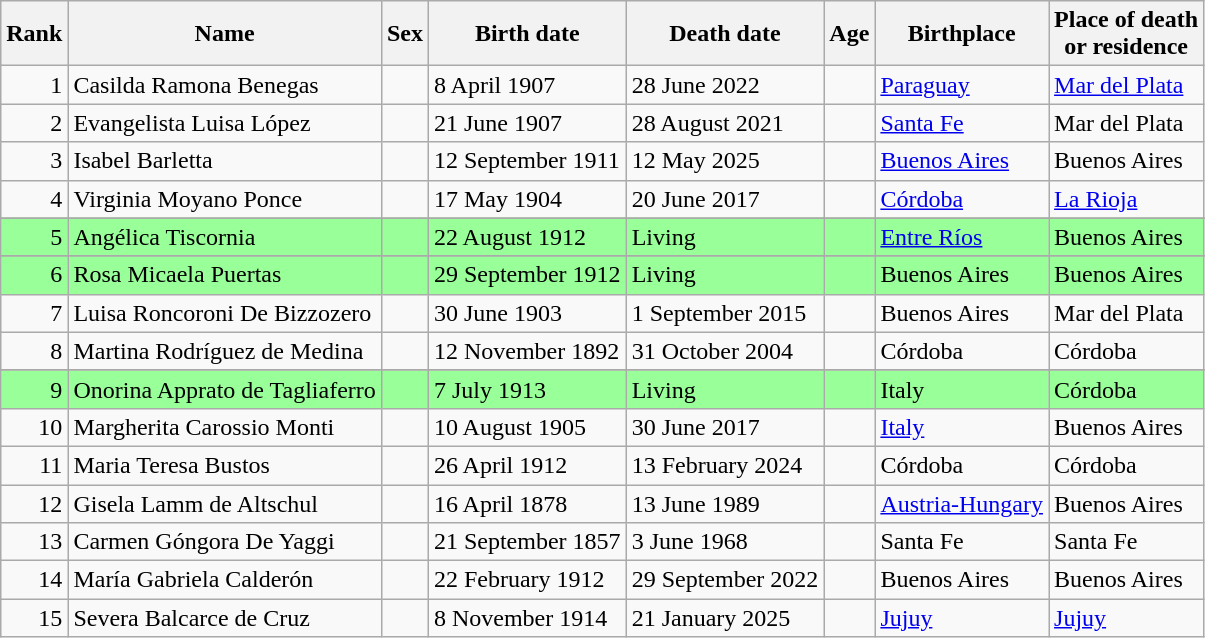<table class="wikitable sortable">
<tr>
<th>Rank</th>
<th>Name</th>
<th>Sex</th>
<th data-sort-type="date">Birth date</th>
<th data-sort-type="date">Death date</th>
<th>Age</th>
<th>Birthplace</th>
<th>Place of death <br> or residence</th>
</tr>
<tr>
<td align=right>1</td>
<td data-sort-value="Ramona">Casilda Ramona Benegas</td>
<td></td>
<td>8 April 1907</td>
<td>28 June 2022</td>
<td></td>
<td><a href='#'>Paraguay</a></td>
<td><a href='#'>Mar del Plata</a></td>
</tr>
<tr>
<td align=right>2</td>
<td data-sort-value="Luisa">Evangelista Luisa López</td>
<td></td>
<td>21 June 1907</td>
<td>28 August 2021</td>
<td></td>
<td><a href='#'>Santa Fe</a></td>
<td>Mar del Plata</td>
</tr>
<tr>
<td align=right>3</td>
<td data-sort-value="Barletta">Isabel Barletta</td>
<td></td>
<td>12 September 1911</td>
<td>12 May 2025</td>
<td></td>
<td><a href='#'>Buenos Aires</a></td>
<td>Buenos Aires</td>
</tr>
<tr>
<td align=right>4</td>
<td data-sort-value="Moyano">Virginia Moyano Ponce</td>
<td></td>
<td>17 May 1904</td>
<td>20 June 2017</td>
<td></td>
<td><a href='#'>Córdoba</a></td>
<td><a href='#'>La Rioja</a></td>
</tr>
<tr>
</tr>
<tr style="background:#9f9;">
<td align=right>5</td>
<td data-sort-value="Tiscornia">Angélica Tiscornia</td>
<td></td>
<td>22 August 1912</td>
<td>Living</td>
<td></td>
<td><a href='#'>Entre Ríos</a></td>
<td>Buenos Aires</td>
</tr>
<tr>
</tr>
<tr style="background:#9f9;">
<td align=right>6</td>
<td data-sort-value="Micaela">Rosa Micaela Puertas</td>
<td></td>
<td>29 September 1912</td>
<td>Living</td>
<td></td>
<td>Buenos Aires</td>
<td>Buenos Aires</td>
</tr>
<tr>
<td align=right>7</td>
<td data-sort-value="Roncoroni">Luisa Roncoroni De Bizzozero</td>
<td></td>
<td>30 June 1903</td>
<td>1 September 2015</td>
<td></td>
<td>Buenos Aires</td>
<td>Mar del Plata</td>
</tr>
<tr>
<td align=right>8</td>
<td data-sort-value”Rodríguez”>Martina Rodríguez de Medina</td>
<td></td>
<td>12 November 1892</td>
<td>31 October 2004</td>
<td></td>
<td>Córdoba</td>
<td>Córdoba</td>
</tr>
<tr>
</tr>
<tr style="background:#9f9;">
<td align=right>9</td>
<td data-sort-value”Apprato”>Onorina Apprato de Tagliaferro</td>
<td></td>
<td>7 July 1913</td>
<td>Living</td>
<td></td>
<td>Italy</td>
<td>Córdoba</td>
</tr>
<tr>
<td align=right>10</td>
<td data-sort-value”Carossio”>Margherita Carossio Monti</td>
<td></td>
<td>10 August 1905</td>
<td>30 June 2017</td>
<td></td>
<td><a href='#'>Italy</a></td>
<td>Buenos Aires</td>
</tr>
<tr>
<td align=right>11</td>
<td data-sort-value”Teresa”>Maria Teresa Bustos</td>
<td></td>
<td>26 April 1912</td>
<td>13 February 2024</td>
<td></td>
<td>Córdoba</td>
<td>Córdoba</td>
</tr>
<tr>
<td align=right>12</td>
<td data-sort-value”Lamm”>Gisela Lamm de Altschul</td>
<td></td>
<td>16 April 1878</td>
<td>13 June 1989</td>
<td></td>
<td><a href='#'>Austria-Hungary</a></td>
<td>Buenos Aires</td>
</tr>
<tr>
<td align=right>13</td>
<td data-sort-value”Góngora”>Carmen Góngora De Yaggi</td>
<td></td>
<td>21 September 1857</td>
<td>3 June 1968</td>
<td></td>
<td>Santa Fe</td>
<td>Santa Fe</td>
</tr>
<tr>
<td align=right>14</td>
<td data-sort-value”Gabriela”>María Gabriela Calderón</td>
<td></td>
<td>22 February 1912</td>
<td>29 September 2022</td>
<td></td>
<td>Buenos Aires</td>
<td>Buenos Aires</td>
</tr>
<tr>
<td align=right>15</td>
<td data-sort-value”Balcarce”>Severa Balcarce de Cruz</td>
<td></td>
<td>8 November 1914</td>
<td>21 January 2025</td>
<td></td>
<td><a href='#'>Jujuy</a></td>
<td><a href='#'>Jujuy</a></td>
</tr>
</table>
